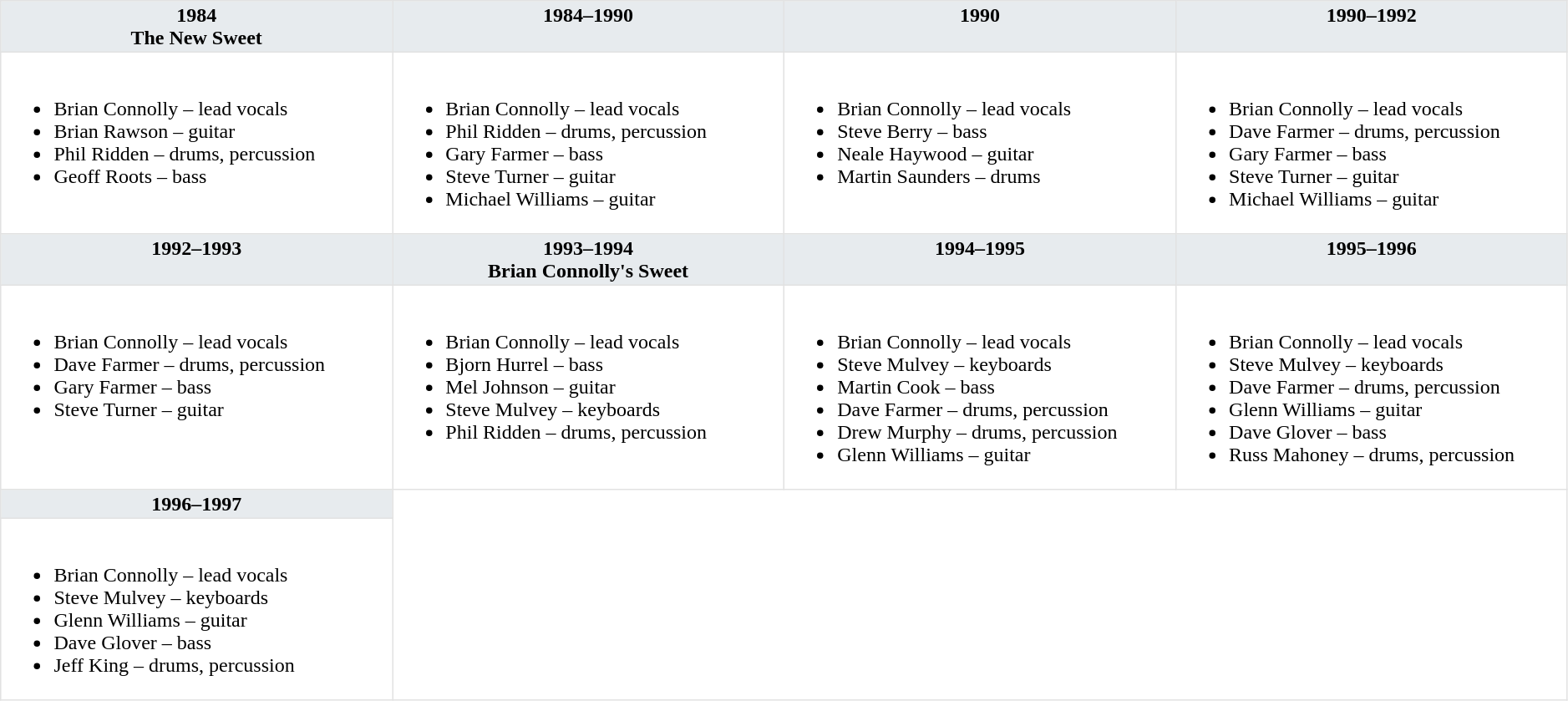<table class="toccolours" cellspacing="0" cellpadding="2" border="1" style="float:width:375px; margin:0 0 1em 1em; border-collapse:collapse; border:1px solid #e2e2e2; width:99%;">
<tr>
<th style="vertical-align:top; background:#e7ebee; width:25%;">1984<br>The New Sweet</th>
<th style="vertical-align:top; background:#e7ebee; width:25%;">1984–1990</th>
<th style="vertical-align:top; background:#e7ebee; width:25%;">1990</th>
<th style="vertical-align:top; background:#e7ebee; width:25%;">1990–1992</th>
</tr>
<tr>
<td valign="top"><br><ul><li>Brian Connolly – lead vocals</li><li>Brian Rawson – guitar</li><li>Phil Ridden – drums, percussion</li><li>Geoff Roots – bass</li></ul></td>
<td valign="top"><br><ul><li>Brian Connolly – lead vocals</li><li>Phil Ridden – drums, percussion</li><li>Gary Farmer – bass</li><li>Steve Turner – guitar</li><li>Michael Williams – guitar</li></ul></td>
<td valign="top"><br><ul><li>Brian Connolly – lead vocals</li><li>Steve Berry – bass</li><li>Neale Haywood – guitar</li><li>Martin Saunders – drums</li></ul></td>
<td valign="top"><br><ul><li>Brian Connolly – lead vocals</li><li>Dave Farmer – drums, percussion</li><li>Gary Farmer – bass</li><li>Steve Turner – guitar</li><li>Michael Williams – guitar</li></ul></td>
</tr>
<tr>
<th style="vertical-align:top; background:#e7ebee; width:25%;">1992–1993</th>
<th style="vertical-align:top; background:#e7ebee; width:25%;">1993–1994<br>Brian Connolly's Sweet</th>
<th style="vertical-align:top; background:#e7ebee; width:25%;">1994–1995</th>
<th style="vertical-align:top; background:#e7ebee; width:25%;">1995–1996</th>
</tr>
<tr>
<td valign="top"><br><ul><li>Brian Connolly – lead vocals</li><li>Dave Farmer – drums, percussion</li><li>Gary Farmer – bass</li><li>Steve Turner – guitar</li></ul></td>
<td valign="top"><br><ul><li>Brian Connolly – lead vocals</li><li>Bjorn Hurrel – bass</li><li>Mel Johnson – guitar</li><li>Steve Mulvey – keyboards</li><li>Phil Ridden – drums, percussion</li></ul></td>
<td valign="top"><br><ul><li>Brian Connolly – lead vocals</li><li>Steve Mulvey – keyboards</li><li>Martin Cook – bass</li><li>Dave Farmer – drums, percussion</li><li>Drew Murphy – drums, percussion</li><li>Glenn Williams – guitar</li></ul></td>
<td valign="top"><br><ul><li>Brian Connolly – lead vocals</li><li>Steve Mulvey – keyboards</li><li>Dave Farmer – drums, percussion</li><li>Glenn Williams – guitar</li><li>Dave Glover – bass</li><li>Russ Mahoney – drums, percussion</li></ul></td>
</tr>
<tr>
<th style="vertical-align:top; background:#e7ebee; width:25%;">1996–1997</th>
</tr>
<tr>
<td valign="top"><br><ul><li>Brian Connolly – lead vocals</li><li>Steve Mulvey – keyboards</li><li>Glenn Williams – guitar</li><li>Dave Glover – bass</li><li>Jeff King – drums, percussion</li></ul></td>
</tr>
</table>
